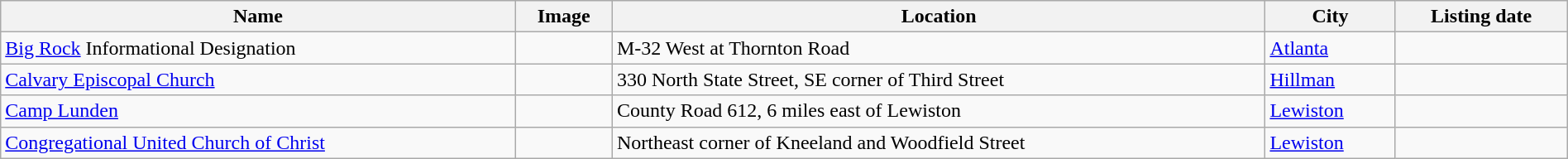<table class="wikitable sortable" style="width:100%">
<tr>
<th>Name</th>
<th>Image</th>
<th>Location</th>
<th>City</th>
<th>Listing date</th>
</tr>
<tr>
<td><a href='#'>Big Rock</a> Informational Designation</td>
<td></td>
<td>M-32 West at Thornton Road</td>
<td><a href='#'>Atlanta</a></td>
<td></td>
</tr>
<tr>
<td><a href='#'>Calvary Episcopal Church</a></td>
<td></td>
<td>330 North State Street, SE corner of Third Street</td>
<td><a href='#'>Hillman</a></td>
<td></td>
</tr>
<tr>
<td><a href='#'>Camp Lunden</a></td>
<td></td>
<td>County Road 612, 6 miles east of Lewiston</td>
<td><a href='#'>Lewiston</a></td>
<td></td>
</tr>
<tr>
<td><a href='#'>Congregational United Church of Christ</a></td>
<td></td>
<td>Northeast corner of Kneeland and Woodfield Street</td>
<td><a href='#'>Lewiston</a></td>
<td></td>
</tr>
</table>
